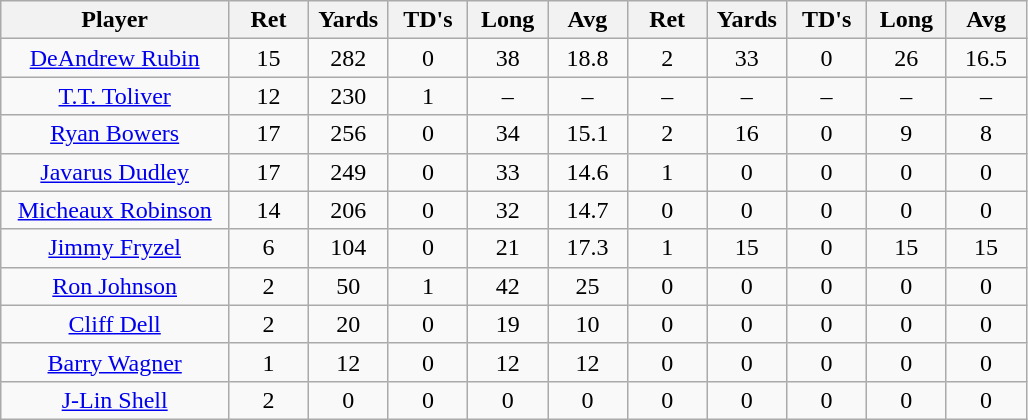<table class="wikitable sortable">
<tr>
<th bgcolor="#DDDDFF" width="20%">Player</th>
<th bgcolor="#DDDDFF" width="7%">Ret</th>
<th bgcolor="#DDDDFF" width="7%">Yards</th>
<th bgcolor="#DDDDFF" width="7%">TD's</th>
<th bgcolor="#DDDDFF" width="7%">Long</th>
<th bgcolor="#DDDDFF" width="7%">Avg</th>
<th bgcolor="#DDDDFF" width="7%">Ret</th>
<th bgcolor="#DDDDFF" width="7%">Yards</th>
<th bgcolor="#DDDDFF" width="7%">TD's</th>
<th bgcolor="#DDDDFF" width="7%">Long</th>
<th bgcolor="#DDDDFF" width="7%">Avg</th>
</tr>
<tr align="center">
<td><a href='#'>DeAndrew Rubin</a></td>
<td>15</td>
<td>282</td>
<td>0</td>
<td>38</td>
<td>18.8</td>
<td>2</td>
<td>33</td>
<td>0</td>
<td>26</td>
<td>16.5</td>
</tr>
<tr align="center">
<td><a href='#'>T.T. Toliver</a></td>
<td>12</td>
<td>230</td>
<td>1</td>
<td>–</td>
<td>–</td>
<td>–</td>
<td>–</td>
<td>–</td>
<td>–</td>
<td>–</td>
</tr>
<tr align="center">
<td><a href='#'>Ryan Bowers</a></td>
<td>17</td>
<td>256</td>
<td>0</td>
<td>34</td>
<td>15.1</td>
<td>2</td>
<td>16</td>
<td>0</td>
<td>9</td>
<td>8</td>
</tr>
<tr align="center">
<td><a href='#'>Javarus Dudley</a></td>
<td>17</td>
<td>249</td>
<td>0</td>
<td>33</td>
<td>14.6</td>
<td>1</td>
<td>0</td>
<td>0</td>
<td>0</td>
<td>0</td>
</tr>
<tr align="center">
<td><a href='#'>Micheaux Robinson</a></td>
<td>14</td>
<td>206</td>
<td>0</td>
<td>32</td>
<td>14.7</td>
<td>0</td>
<td>0</td>
<td>0</td>
<td>0</td>
<td>0</td>
</tr>
<tr align="center">
<td><a href='#'>Jimmy Fryzel</a></td>
<td>6</td>
<td>104</td>
<td>0</td>
<td>21</td>
<td>17.3</td>
<td>1</td>
<td>15</td>
<td>0</td>
<td>15</td>
<td>15</td>
</tr>
<tr align="center">
<td><a href='#'>Ron Johnson</a></td>
<td>2</td>
<td>50</td>
<td>1</td>
<td>42</td>
<td>25</td>
<td>0</td>
<td>0</td>
<td>0</td>
<td>0</td>
<td>0</td>
</tr>
<tr align="center">
<td><a href='#'>Cliff Dell</a></td>
<td>2</td>
<td>20</td>
<td>0</td>
<td>19</td>
<td>10</td>
<td>0</td>
<td>0</td>
<td>0</td>
<td>0</td>
<td>0</td>
</tr>
<tr align="center">
<td><a href='#'>Barry Wagner</a></td>
<td>1</td>
<td>12</td>
<td>0</td>
<td>12</td>
<td>12</td>
<td>0</td>
<td>0</td>
<td>0</td>
<td>0</td>
<td>0</td>
</tr>
<tr align="center">
<td><a href='#'>J-Lin Shell</a></td>
<td>2</td>
<td>0</td>
<td>0</td>
<td>0</td>
<td>0</td>
<td>0</td>
<td>0</td>
<td>0</td>
<td>0</td>
<td>0</td>
</tr>
</table>
